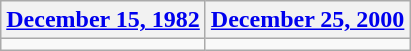<table class=wikitable>
<tr>
<th><a href='#'>December 15, 1982</a></th>
<th><a href='#'>December 25, 2000</a></th>
</tr>
<tr>
<td></td>
<td></td>
</tr>
</table>
